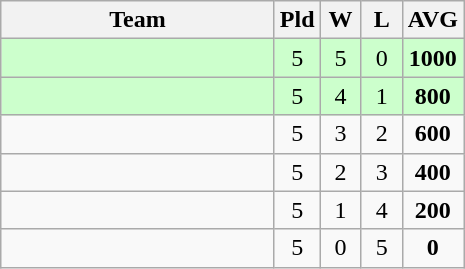<table class="wikitable" style="text-align:center;">
<tr>
<th width=175>Team</th>
<th width=20 abbr="Played">Pld</th>
<th width=20 abbr="Won">W</th>
<th width=20 abbr="Lost">L</th>
<th width=30 abbr="Average">AVG</th>
</tr>
<tr style="background:#ccffcc">
<td align=left></td>
<td>5</td>
<td>5</td>
<td>0</td>
<td><strong>1000</strong></td>
</tr>
<tr style="background:#ccffcc">
<td align=left></td>
<td>5</td>
<td>4</td>
<td>1</td>
<td><strong>800</strong></td>
</tr>
<tr>
<td align=left></td>
<td>5</td>
<td>3</td>
<td>2</td>
<td><strong>600</strong></td>
</tr>
<tr>
<td align=left></td>
<td>5</td>
<td>2</td>
<td>3</td>
<td><strong>400</strong></td>
</tr>
<tr>
<td align=left></td>
<td>5</td>
<td>1</td>
<td>4</td>
<td><strong>200</strong></td>
</tr>
<tr>
<td align=left></td>
<td>5</td>
<td>0</td>
<td>5</td>
<td><strong>0</strong></td>
</tr>
</table>
